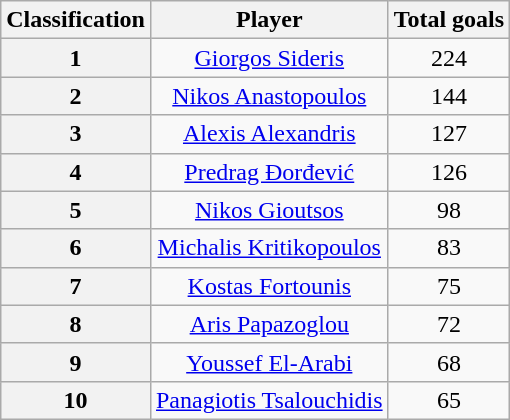<table class="wikitable" style="text-align:center">
<tr>
<th>Classification</th>
<th>Player</th>
<th>Total goals</th>
</tr>
<tr>
<th>1</th>
<td><a href='#'>Giorgos Sideris</a></td>
<td>224</td>
</tr>
<tr>
<th>2</th>
<td><a href='#'>Nikos Anastopoulos</a></td>
<td>144</td>
</tr>
<tr>
<th>3</th>
<td><a href='#'>Alexis Alexandris</a></td>
<td>127</td>
</tr>
<tr>
<th>4</th>
<td><a href='#'>Predrag Đorđević</a></td>
<td>126</td>
</tr>
<tr>
<th>5</th>
<td><a href='#'>Nikos Gioutsos</a></td>
<td>98</td>
</tr>
<tr>
<th>6</th>
<td><a href='#'>Michalis Kritikopoulos</a></td>
<td>83</td>
</tr>
<tr>
<th>7</th>
<td><a href='#'>Kostas Fortounis</a></td>
<td>75</td>
</tr>
<tr>
<th>8</th>
<td><a href='#'>Aris Papazoglou</a></td>
<td>72</td>
</tr>
<tr>
<th>9</th>
<td><a href='#'>Youssef El-Arabi</a></td>
<td>68</td>
</tr>
<tr>
<th>10</th>
<td><a href='#'>Panagiotis Tsalouchidis</a></td>
<td>65</td>
</tr>
</table>
